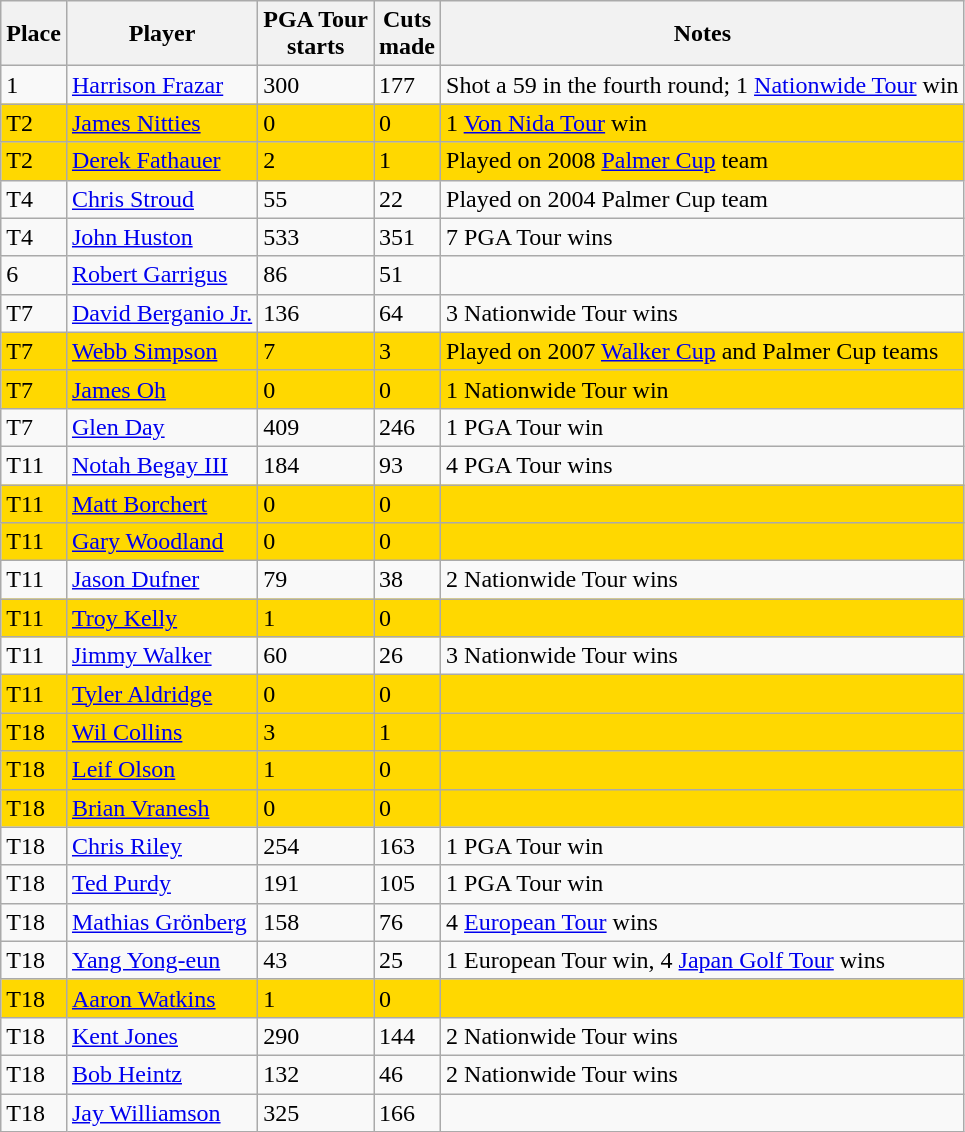<table class="sortable wikitable">
<tr>
<th>Place</th>
<th>Player</th>
<th>PGA Tour<br>starts</th>
<th>Cuts<br>made</th>
<th>Notes</th>
</tr>
<tr>
<td>1</td>
<td> <a href='#'>Harrison Frazar</a></td>
<td>300</td>
<td>177</td>
<td>Shot a 59 in the fourth round; 1 <a href='#'>Nationwide Tour</a> win</td>
</tr>
<tr style="background:#FFD800;">
<td>T2</td>
<td> <a href='#'>James Nitties</a></td>
<td>0</td>
<td>0</td>
<td>1 <a href='#'>Von Nida Tour</a> win</td>
</tr>
<tr style="background:#FFD800;">
<td>T2</td>
<td> <a href='#'>Derek Fathauer</a></td>
<td>2</td>
<td>1</td>
<td>Played on 2008 <a href='#'>Palmer Cup</a> team</td>
</tr>
<tr>
<td>T4</td>
<td> <a href='#'>Chris Stroud</a></td>
<td>55</td>
<td>22</td>
<td>Played on 2004 Palmer Cup team</td>
</tr>
<tr>
<td>T4</td>
<td> <a href='#'>John Huston</a></td>
<td>533</td>
<td>351</td>
<td>7 PGA Tour wins</td>
</tr>
<tr>
<td>6</td>
<td> <a href='#'>Robert Garrigus</a></td>
<td>86</td>
<td>51</td>
<td></td>
</tr>
<tr>
<td>T7</td>
<td> <a href='#'>David Berganio Jr.</a></td>
<td>136</td>
<td>64</td>
<td>3 Nationwide Tour wins</td>
</tr>
<tr style="background:#FFD800;">
<td>T7</td>
<td> <a href='#'>Webb Simpson</a></td>
<td>7</td>
<td>3</td>
<td>Played on 2007 <a href='#'>Walker Cup</a> and Palmer Cup teams</td>
</tr>
<tr style="background:#FFD800;">
<td>T7</td>
<td> <a href='#'>James Oh</a></td>
<td>0</td>
<td>0</td>
<td>1 Nationwide Tour win</td>
</tr>
<tr>
<td>T7</td>
<td> <a href='#'>Glen Day</a></td>
<td>409</td>
<td>246</td>
<td>1 PGA Tour win</td>
</tr>
<tr>
<td>T11</td>
<td> <a href='#'>Notah Begay III</a></td>
<td>184</td>
<td>93</td>
<td>4 PGA Tour wins</td>
</tr>
<tr style="background:#FFD800;">
<td>T11</td>
<td> <a href='#'>Matt Borchert</a></td>
<td>0</td>
<td>0</td>
<td></td>
</tr>
<tr style="background:#FFD800;">
<td>T11</td>
<td> <a href='#'>Gary Woodland</a></td>
<td>0</td>
<td>0</td>
<td></td>
</tr>
<tr>
<td>T11</td>
<td> <a href='#'>Jason Dufner</a></td>
<td>79</td>
<td>38</td>
<td>2 Nationwide Tour wins</td>
</tr>
<tr style="background:#FFD800;">
<td>T11</td>
<td> <a href='#'>Troy Kelly</a></td>
<td>1</td>
<td>0</td>
<td></td>
</tr>
<tr>
<td>T11</td>
<td> <a href='#'>Jimmy Walker</a></td>
<td>60</td>
<td>26</td>
<td>3 Nationwide Tour wins</td>
</tr>
<tr style="background:#FFD800;">
<td>T11</td>
<td> <a href='#'>Tyler Aldridge</a></td>
<td>0</td>
<td>0</td>
<td></td>
</tr>
<tr style="background:#FFD800;">
<td>T18</td>
<td> <a href='#'>Wil Collins</a></td>
<td>3</td>
<td>1</td>
<td></td>
</tr>
<tr style="background:#FFD800;">
<td>T18</td>
<td> <a href='#'>Leif Olson</a></td>
<td>1</td>
<td>0</td>
<td></td>
</tr>
<tr style="background:#FFD800;">
<td>T18</td>
<td> <a href='#'>Brian Vranesh</a></td>
<td>0</td>
<td>0</td>
<td></td>
</tr>
<tr>
<td>T18</td>
<td> <a href='#'>Chris Riley</a></td>
<td>254</td>
<td>163</td>
<td>1 PGA Tour win</td>
</tr>
<tr>
<td>T18</td>
<td> <a href='#'>Ted Purdy</a></td>
<td>191</td>
<td>105</td>
<td>1 PGA Tour win</td>
</tr>
<tr>
<td>T18</td>
<td> <a href='#'>Mathias Grönberg</a></td>
<td>158</td>
<td>76</td>
<td>4 <a href='#'>European Tour</a> wins</td>
</tr>
<tr>
<td>T18</td>
<td> <a href='#'>Yang Yong-eun</a></td>
<td>43</td>
<td>25</td>
<td>1 European Tour win, 4 <a href='#'>Japan Golf Tour</a> wins</td>
</tr>
<tr style="background:#FFD800;">
<td>T18</td>
<td> <a href='#'>Aaron Watkins</a></td>
<td>1</td>
<td>0</td>
<td></td>
</tr>
<tr>
<td>T18</td>
<td> <a href='#'>Kent Jones</a></td>
<td>290</td>
<td>144</td>
<td>2 Nationwide Tour wins</td>
</tr>
<tr>
<td>T18</td>
<td> <a href='#'>Bob Heintz</a></td>
<td>132</td>
<td>46</td>
<td>2 Nationwide Tour wins</td>
</tr>
<tr>
<td>T18</td>
<td> <a href='#'>Jay Williamson</a></td>
<td>325</td>
<td>166</td>
<td></td>
</tr>
</table>
